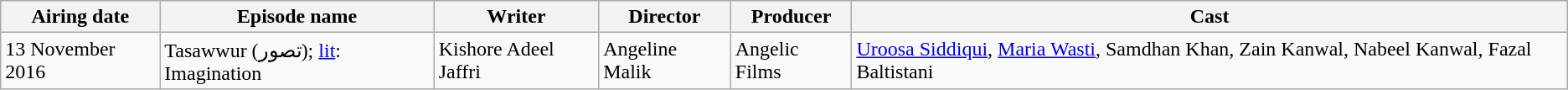<table class="wikitable plainrowheaders">
<tr>
<th>Airing date</th>
<th>Episode name</th>
<th>Writer</th>
<th>Director</th>
<th>Producer</th>
<th>Cast</th>
</tr>
<tr>
<td>13 November 2016</td>
<td>Tasawwur (تصور); <a href='#'>lit</a>: Imagination</td>
<td>Kishore Adeel Jaffri</td>
<td>Angeline Malik</td>
<td>Angelic Films</td>
<td><a href='#'>Uroosa Siddiqui</a>, <a href='#'>Maria Wasti</a>, Samdhan Khan, Zain Kanwal, Nabeel Kanwal, Fazal Baltistani</td>
</tr>
</table>
